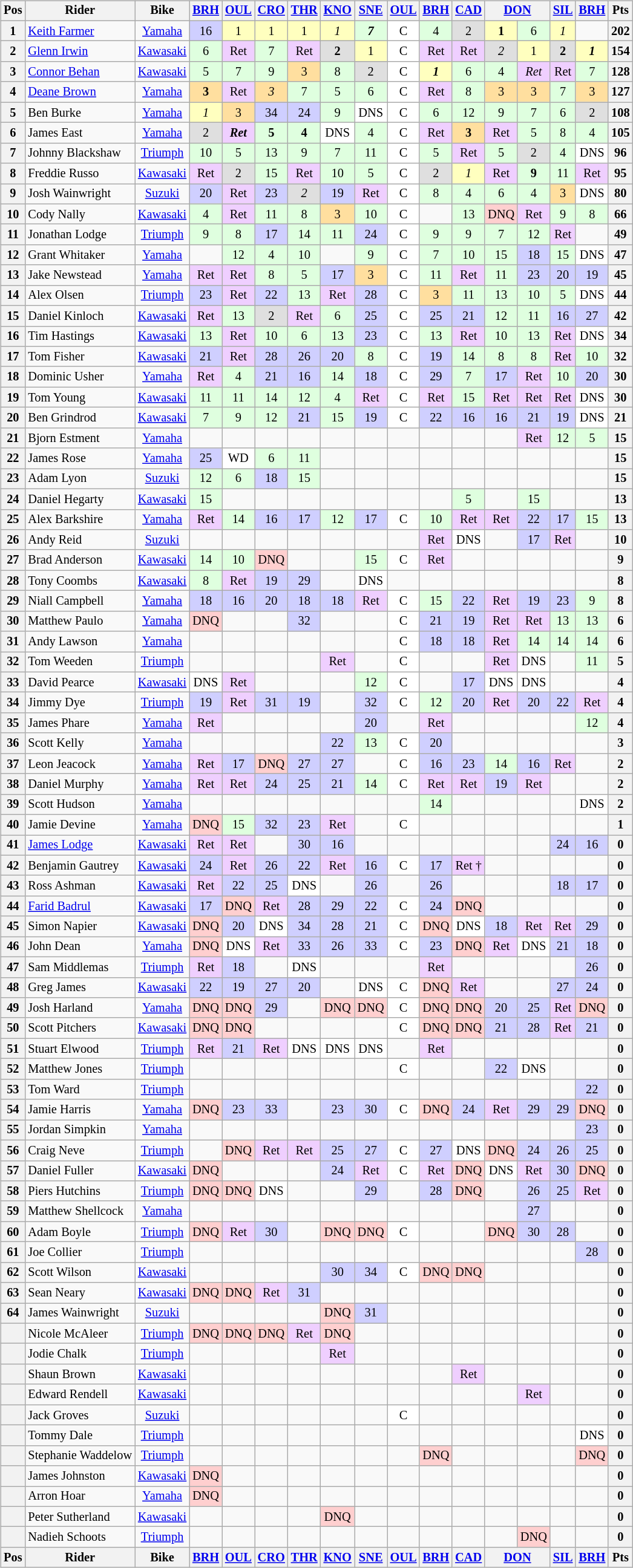<table>
<tr>
<td><br><table class="wikitable" style="font-size: 85%; text-align: center;">
<tr valign="top">
<th valign="middle">Pos</th>
<th valign="middle">Rider</th>
<th valign="middle">Bike</th>
<th><a href='#'>BRH</a><br></th>
<th><a href='#'>OUL</a><br></th>
<th><a href='#'>CRO</a><br></th>
<th><a href='#'>THR</a><br></th>
<th><a href='#'>KNO</a><br></th>
<th><a href='#'>SNE</a><br></th>
<th><a href='#'>OUL</a><br></th>
<th><a href='#'>BRH</a><br></th>
<th><a href='#'>CAD</a><br></th>
<th colspan=2><a href='#'>DON</a><br></th>
<th><a href='#'>SIL</a><br></th>
<th><a href='#'>BRH</a><br></th>
<th valign="middle">Pts</th>
</tr>
<tr>
<th>1</th>
<td align="left"> <a href='#'>Keith Farmer</a></td>
<td><a href='#'>Yamaha</a></td>
<td style="background:#CFCFFF;">16</td>
<td style="background:#ffffbf;">1</td>
<td style="background:#ffffbf;">1</td>
<td style="background:#ffffbf;">1</td>
<td style="background:#ffffbf;"><em>1</em></td>
<td style="background:#dfffdf;"><strong><em>7</em></strong></td>
<td style="background:#FFFFFF;">C</td>
<td style="background:#dfffdf;">4</td>
<td style="background:#dfdfdf;">2</td>
<td style="background:#ffffbf;"><strong>1</strong></td>
<td style="background:#dfffdf;">6</td>
<td style="background:#ffffbf;"><em>1</em></td>
<td></td>
<th>202</th>
</tr>
<tr>
<th>2</th>
<td align="left"> <a href='#'>Glenn Irwin</a></td>
<td><a href='#'>Kawasaki</a></td>
<td style="background:#dfffdf;">6</td>
<td style="background:#EFCFFF;">Ret</td>
<td style="background:#dfffdf;">7</td>
<td style="background:#EFCFFF;">Ret</td>
<td style="background:#dfdfdf;"><strong>2</strong></td>
<td style="background:#ffffbf;">1</td>
<td style="background:#FFFFFF;">C</td>
<td style="background:#EFCFFF;">Ret</td>
<td style="background:#EFCFFF;">Ret</td>
<td style="background:#dfdfdf;"><em>2</em></td>
<td style="background:#ffffbf;">1</td>
<td style="background:#dfdfdf;"><strong>2</strong></td>
<td style="background:#ffffbf;"><strong><em>1</em></strong></td>
<th>154</th>
</tr>
<tr>
<th>3</th>
<td align="left"> <a href='#'>Connor Behan</a></td>
<td><a href='#'>Kawasaki</a></td>
<td style="background:#dfffdf;">5</td>
<td style="background:#dfffdf;">7</td>
<td style="background:#dfffdf;">9</td>
<td style="background:#ffdf9f;">3</td>
<td style="background:#dfffdf;">8</td>
<td style="background:#dfdfdf;">2</td>
<td style="background:#FFFFFF;">C</td>
<td style="background:#ffffbf;"><strong><em>1</em></strong></td>
<td style="background:#dfffdf;">6</td>
<td style="background:#dfffdf;">4</td>
<td style="background:#EFCFFF;"><em>Ret</em></td>
<td style="background:#EFCFFF;">Ret</td>
<td style="background:#dfffdf;">7</td>
<th>128</th>
</tr>
<tr>
<th>4</th>
<td align="left"> <a href='#'>Deane Brown</a></td>
<td><a href='#'>Yamaha</a></td>
<td style="background:#ffdf9f;"><strong>3</strong></td>
<td style="background:#EFCFFF;">Ret</td>
<td style="background:#ffdf9f;"><em>3</em></td>
<td style="background:#dfffdf;">7</td>
<td style="background:#dfffdf;">5</td>
<td style="background:#dfffdf;">6</td>
<td style="background:#FFFFFF;">C</td>
<td style="background:#EFCFFF;">Ret</td>
<td style="background:#dfffdf;">8</td>
<td style="background:#ffdf9f;">3</td>
<td style="background:#ffdf9f;">3</td>
<td style="background:#dfffdf;">7</td>
<td style="background:#ffdf9f;">3</td>
<th>127</th>
</tr>
<tr>
<th>5</th>
<td align="left"> Ben Burke</td>
<td><a href='#'>Yamaha</a></td>
<td style="background:#ffffbf;"><em>1</em></td>
<td style="background:#ffdf9f;">3</td>
<td style="background:#CFCFFF;">34</td>
<td style="background:#CFCFFF;">24</td>
<td style="background:#dfffdf;">9</td>
<td style="background:#ffffff;">DNS</td>
<td style="background:#FFFFFF;">C</td>
<td style="background:#dfffdf;">6</td>
<td style="background:#dfffdf;">12</td>
<td style="background:#dfffdf;">9</td>
<td style="background:#dfffdf;">7</td>
<td style="background:#dfffdf;">6</td>
<td style="background:#dfdfdf;">2</td>
<th>108</th>
</tr>
<tr>
<th>6</th>
<td align="left"> James East</td>
<td><a href='#'>Yamaha</a></td>
<td style="background:#dfdfdf;">2</td>
<td style="background:#EFCFFF;"><strong><em>Ret</em></strong></td>
<td style="background:#dfffdf;"><strong>5</strong></td>
<td style="background:#dfffdf;"><strong>4</strong></td>
<td style="background:#ffffff;">DNS</td>
<td style="background:#dfffdf;">4</td>
<td style="background:#FFFFFF;">C</td>
<td style="background:#EFCFFF;">Ret</td>
<td style="background:#ffdf9f;"><strong>3</strong></td>
<td style="background:#EFCFFF;">Ret</td>
<td style="background:#dfffdf;">5</td>
<td style="background:#dfffdf;">8</td>
<td style="background:#dfffdf;">4</td>
<th>105</th>
</tr>
<tr>
<th>7</th>
<td align="left"> Johnny Blackshaw</td>
<td><a href='#'>Triumph</a></td>
<td style="background:#dfffdf;">10</td>
<td style="background:#dfffdf;">5</td>
<td style="background:#dfffdf;">13</td>
<td style="background:#dfffdf;">9</td>
<td style="background:#dfffdf;">7</td>
<td style="background:#dfffdf;">11</td>
<td style="background:#FFFFFF;">C</td>
<td style="background:#dfffdf;">5</td>
<td style="background:#EFCFFF;">Ret</td>
<td style="background:#dfffdf;">5</td>
<td style="background:#dfdfdf;">2</td>
<td style="background:#dfffdf;">4</td>
<td style="background:#ffffff;">DNS</td>
<th>96</th>
</tr>
<tr>
<th>8</th>
<td align="left"> Freddie Russo</td>
<td><a href='#'>Kawasaki</a></td>
<td style="background:#EFCFFF;">Ret</td>
<td style="background:#dfdfdf;">2</td>
<td style="background:#dfffdf;">15</td>
<td style="background:#EFCFFF;">Ret</td>
<td style="background:#dfffdf;">10</td>
<td style="background:#dfffdf;">5</td>
<td style="background:#FFFFFF;">C</td>
<td style="background:#dfdfdf;">2</td>
<td style="background:#ffffbf;"><em>1</em></td>
<td style="background:#EFCFFF;">Ret</td>
<td style="background:#dfffdf;"><strong>9</strong></td>
<td style="background:#dfffdf;">11</td>
<td style="background:#EFCFFF;">Ret</td>
<th>95</th>
</tr>
<tr>
<th>9</th>
<td align="left"> Josh Wainwright</td>
<td><a href='#'>Suzuki</a></td>
<td style="background:#CFCFFF;">20</td>
<td style="background:#EFCFFF;">Ret</td>
<td style="background:#CFCFFF;">23</td>
<td style="background:#dfdfdf;"><em>2</em></td>
<td style="background:#CFCFFF;">19</td>
<td style="background:#EFCFFF;">Ret</td>
<td style="background:#FFFFFF;">C</td>
<td style="background:#dfffdf;">8</td>
<td style="background:#dfffdf;">4</td>
<td style="background:#dfffdf;">6</td>
<td style="background:#dfffdf;">4</td>
<td style="background:#ffdf9f;">3</td>
<td style="background:#ffffff;">DNS</td>
<th>80</th>
</tr>
<tr>
<th>10</th>
<td align="left"> Cody Nally</td>
<td><a href='#'>Kawasaki</a></td>
<td style="background:#dfffdf;">4</td>
<td style="background:#EFCFFF;">Ret</td>
<td style="background:#dfffdf;">11</td>
<td style="background:#dfffdf;">8</td>
<td style="background:#ffdf9f;">3</td>
<td style="background:#dfffdf;">10</td>
<td style="background:#FFFFFF;">C</td>
<td></td>
<td style="background:#dfffdf;">13</td>
<td style="background:#FFCFCF;">DNQ</td>
<td style="background:#EFCFFF;">Ret</td>
<td style="background:#dfffdf;">9</td>
<td style="background:#dfffdf;">8</td>
<th>66</th>
</tr>
<tr>
<th>11</th>
<td align="left"> Jonathan Lodge</td>
<td><a href='#'>Triumph</a></td>
<td style="background:#dfffdf;">9</td>
<td style="background:#dfffdf;">8</td>
<td style="background:#CFCFFF;">17</td>
<td style="background:#dfffdf;">14</td>
<td style="background:#dfffdf;">11</td>
<td style="background:#CFCFFF;">24</td>
<td style="background:#FFFFFF;">C</td>
<td style="background:#dfffdf;">9</td>
<td style="background:#dfffdf;">9</td>
<td style="background:#dfffdf;">7</td>
<td style="background:#dfffdf;">12</td>
<td style="background:#EFCFFF;">Ret</td>
<td></td>
<th>49</th>
</tr>
<tr>
<th>12</th>
<td align="left"> Grant Whitaker</td>
<td><a href='#'>Yamaha</a></td>
<td></td>
<td style="background:#dfffdf;">12</td>
<td style="background:#dfffdf;">4</td>
<td style="background:#dfffdf;">10</td>
<td></td>
<td style="background:#dfffdf;">9</td>
<td style="background:#FFFFFF;">C</td>
<td style="background:#dfffdf;">7</td>
<td style="background:#dfffdf;">10</td>
<td style="background:#dfffdf;">15</td>
<td style="background:#CFCFFF;">18</td>
<td style="background:#dfffdf;">15</td>
<td style="background:#ffffff;">DNS</td>
<th>47</th>
</tr>
<tr>
<th>13</th>
<td align="left"> Jake Newstead</td>
<td><a href='#'>Yamaha</a></td>
<td style="background:#EFCFFF;">Ret</td>
<td style="background:#EFCFFF;">Ret</td>
<td style="background:#dfffdf;">8</td>
<td style="background:#dfffdf;">5</td>
<td style="background:#CFCFFF;">17</td>
<td style="background:#ffdf9f;">3</td>
<td style="background:#FFFFFF;">C</td>
<td style="background:#dfffdf;">11</td>
<td style="background:#EFCFFF;">Ret</td>
<td style="background:#dfffdf;">11</td>
<td style="background:#CFCFFF;">23</td>
<td style="background:#CFCFFF;">20</td>
<td style="background:#CFCFFF;">19</td>
<th>45</th>
</tr>
<tr>
<th>14</th>
<td align="left"> Alex Olsen</td>
<td><a href='#'>Triumph</a></td>
<td style="background:#CFCFFF;">23</td>
<td style="background:#EFCFFF;">Ret</td>
<td style="background:#CFCFFF;">22</td>
<td style="background:#dfffdf;">13</td>
<td style="background:#EFCFFF;">Ret</td>
<td style="background:#CFCFFF;">28</td>
<td style="background:#FFFFFF;">C</td>
<td style="background:#ffdf9f;">3</td>
<td style="background:#dfffdf;">11</td>
<td style="background:#dfffdf;">13</td>
<td style="background:#dfffdf;">10</td>
<td style="background:#dfffdf;">5</td>
<td style="background:#ffffff;">DNS</td>
<th>44</th>
</tr>
<tr>
<th>15</th>
<td align="left"> Daniel Kinloch</td>
<td><a href='#'>Kawasaki</a></td>
<td style="background:#EFCFFF;">Ret</td>
<td style="background:#dfffdf;">13</td>
<td style="background:#dfdfdf;">2</td>
<td style="background:#EFCFFF;">Ret</td>
<td style="background:#dfffdf;">6</td>
<td style="background:#CFCFFF;">25</td>
<td style="background:#FFFFFF;">C</td>
<td style="background:#CFCFFF;">25</td>
<td style="background:#CFCFFF;">21</td>
<td style="background:#dfffdf;">12</td>
<td style="background:#dfffdf;">11</td>
<td style="background:#CFCFFF;">16</td>
<td style="background:#CFCFFF;">27</td>
<th>42</th>
</tr>
<tr>
<th>16</th>
<td align="left"> Tim Hastings</td>
<td><a href='#'>Kawasaki</a></td>
<td style="background:#dfffdf;">13</td>
<td style="background:#EFCFFF;">Ret</td>
<td style="background:#dfffdf;">10</td>
<td style="background:#dfffdf;">6</td>
<td style="background:#dfffdf;">13</td>
<td style="background:#CFCFFF;">23</td>
<td style="background:#FFFFFF;">C</td>
<td style="background:#dfffdf;">13</td>
<td style="background:#EFCFFF;">Ret</td>
<td style="background:#dfffdf;">10</td>
<td style="background:#dfffdf;">13</td>
<td style="background:#EFCFFF;">Ret</td>
<td style="background:#ffffff;">DNS</td>
<th>34</th>
</tr>
<tr>
<th>17</th>
<td align="left"> Tom Fisher</td>
<td><a href='#'>Kawasaki</a></td>
<td style="background:#CFCFFF;">21</td>
<td style="background:#EFCFFF;">Ret</td>
<td style="background:#CFCFFF;">28</td>
<td style="background:#CFCFFF;">26</td>
<td style="background:#CFCFFF;">20</td>
<td style="background:#dfffdf;">8</td>
<td style="background:#FFFFFF;">C</td>
<td style="background:#CFCFFF;">19</td>
<td style="background:#dfffdf;">14</td>
<td style="background:#dfffdf;">8</td>
<td style="background:#dfffdf;">8</td>
<td style="background:#EFCFFF;">Ret</td>
<td style="background:#dfffdf;">10</td>
<th>32</th>
</tr>
<tr>
<th>18</th>
<td align="left"> Dominic Usher</td>
<td><a href='#'>Yamaha</a></td>
<td style="background:#EFCFFF;">Ret</td>
<td style="background:#dfffdf;">4</td>
<td style="background:#CFCFFF;">21</td>
<td style="background:#CFCFFF;">16</td>
<td style="background:#dfffdf;">14</td>
<td style="background:#CFCFFF;">18</td>
<td style="background:#FFFFFF;">C</td>
<td style="background:#CFCFFF;">29</td>
<td style="background:#dfffdf;">7</td>
<td style="background:#CFCFFF;">17</td>
<td style="background:#EFCFFF;">Ret</td>
<td style="background:#dfffdf;">10</td>
<td style="background:#CFCFFF;">20</td>
<th>30</th>
</tr>
<tr>
<th>19</th>
<td align="left"> Tom Young</td>
<td><a href='#'>Kawasaki</a></td>
<td style="background:#dfffdf;">11</td>
<td style="background:#dfffdf;">11</td>
<td style="background:#dfffdf;">14</td>
<td style="background:#dfffdf;">12</td>
<td style="background:#dfffdf;">4</td>
<td style="background:#EFCFFF;">Ret</td>
<td style="background:#FFFFFF;">C</td>
<td style="background:#EFCFFF;">Ret</td>
<td style="background:#dfffdf;">15</td>
<td style="background:#EFCFFF;">Ret</td>
<td style="background:#EFCFFF;">Ret</td>
<td style="background:#EFCFFF;">Ret</td>
<td style="background:#FFFFFF;">DNS</td>
<th>30</th>
</tr>
<tr>
<th>20</th>
<td align="left"> Ben Grindrod</td>
<td><a href='#'>Kawasaki</a></td>
<td style="background:#dfffdf;">7</td>
<td style="background:#dfffdf;">9</td>
<td style="background:#dfffdf;">12</td>
<td style="background:#CFCFFF;">21</td>
<td style="background:#dfffdf;">15</td>
<td style="background:#CFCFFF;">19</td>
<td style="background:#FFFFFF;">C</td>
<td style="background:#CFCFFF;">22</td>
<td style="background:#CFCFFF;">16</td>
<td style="background:#CFCFFF;">16</td>
<td style="background:#CFCFFF;">21</td>
<td style="background:#CFCFFF;">19</td>
<td style="background:#FFFFFF;">DNS</td>
<th>21</th>
</tr>
<tr>
<th>21</th>
<td align="left"> Bjorn Estment</td>
<td><a href='#'>Yamaha</a></td>
<td></td>
<td></td>
<td></td>
<td></td>
<td></td>
<td></td>
<td></td>
<td></td>
<td></td>
<td></td>
<td style="background:#EFCFFF;">Ret</td>
<td style="background:#dfffdf;">12</td>
<td style="background:#dfffdf;">5</td>
<th>15</th>
</tr>
<tr>
<th>22</th>
<td align="left"> James Rose</td>
<td><a href='#'>Yamaha</a></td>
<td style="background:#CFCFFF;">25</td>
<td style="background:#FFFFFF;">WD</td>
<td style="background:#dfffdf;">6</td>
<td style="background:#dfffdf;">11</td>
<td></td>
<td></td>
<td></td>
<td></td>
<td></td>
<td></td>
<td></td>
<td></td>
<td></td>
<th>15</th>
</tr>
<tr>
<th>23</th>
<td align="left"> Adam Lyon</td>
<td><a href='#'>Suzuki</a></td>
<td style="background:#dfffdf;">12</td>
<td style="background:#dfffdf;">6</td>
<td style="background:#CFCFFF;">18</td>
<td style="background:#dfffdf;">15</td>
<td></td>
<td></td>
<td></td>
<td></td>
<td></td>
<td></td>
<td></td>
<td></td>
<td></td>
<th>15</th>
</tr>
<tr>
<th>24</th>
<td align="left"> Daniel Hegarty</td>
<td><a href='#'>Kawasaki</a></td>
<td style="background:#dfffdf;">15</td>
<td></td>
<td></td>
<td></td>
<td></td>
<td></td>
<td></td>
<td></td>
<td style="background:#dfffdf;">5</td>
<td></td>
<td style="background:#dfffdf;">15</td>
<td></td>
<td></td>
<th>13</th>
</tr>
<tr>
<th>25</th>
<td align="left"> Alex Barkshire</td>
<td><a href='#'>Yamaha</a></td>
<td style="background:#EFCFFF;">Ret</td>
<td style="background:#dfffdf;">14</td>
<td style="background:#CFCFFF;">16</td>
<td style="background:#CFCFFF;">17</td>
<td style="background:#dfffdf;">12</td>
<td style="background:#CFCFFF;">17</td>
<td style="background:#FFFFFF;">C</td>
<td style="background:#dfffdf;">10</td>
<td style="background:#EFCFFF;">Ret</td>
<td style="background:#EFCFFF;">Ret</td>
<td style="background:#CFCFFF;">22</td>
<td style="background:#CFCFFF;">17</td>
<td style="background:#dfffdf;">15</td>
<th>13</th>
</tr>
<tr>
<th>26</th>
<td align="left"> Andy Reid</td>
<td><a href='#'>Suzuki</a></td>
<td></td>
<td></td>
<td></td>
<td></td>
<td></td>
<td></td>
<td></td>
<td style="background:#EFCFFF;">Ret</td>
<td style="background:#FFFFFF;">DNS</td>
<td></td>
<td style="background:#CFCFFF;">17</td>
<td style="background:#EFCFFF;">Ret</td>
<td></td>
<th>10</th>
</tr>
<tr>
<th>27</th>
<td align="left"> Brad Anderson</td>
<td><a href='#'>Kawasaki</a></td>
<td style="background:#dfffdf;">14</td>
<td style="background:#dfffdf;">10</td>
<td style="background:#FFCFCF;">DNQ</td>
<td></td>
<td></td>
<td style="background:#dfffdf;">15</td>
<td style="background:#FFFFFF;">C</td>
<td style="background:#EFCFFF;">Ret</td>
<td></td>
<td></td>
<td></td>
<td></td>
<td></td>
<th>9</th>
</tr>
<tr>
<th>28</th>
<td align="left"> Tony Coombs</td>
<td><a href='#'>Kawasaki</a></td>
<td style="background:#dfffdf;">8</td>
<td style="background:#EFCFFF;">Ret</td>
<td style="background:#CFCFFF;">19</td>
<td style="background:#CFCFFF;">29</td>
<td></td>
<td style="background:#FFFFFF;">DNS</td>
<td></td>
<td></td>
<td></td>
<td></td>
<td></td>
<td></td>
<td></td>
<th>8</th>
</tr>
<tr>
<th>29</th>
<td align="left"> Niall Campbell</td>
<td><a href='#'>Yamaha</a></td>
<td style="background:#CFCFFF;">18</td>
<td style="background:#CFCFFF;">16</td>
<td style="background:#CFCFFF;">20</td>
<td style="background:#CFCFFF;">18</td>
<td style="background:#CFCFFF;">18</td>
<td style="background:#EFCFFF;">Ret</td>
<td style="background:#FFFFFF;">C</td>
<td style="background:#dfffdf;">15</td>
<td style="background:#CFCFFF;">22</td>
<td style="background:#EFCFFF;">Ret</td>
<td style="background:#CFCFFF;">19</td>
<td style="background:#CFCFFF;">23</td>
<td style="background:#dfffdf;">9</td>
<th>8</th>
</tr>
<tr>
<th>30</th>
<td align="left"> Matthew Paulo</td>
<td><a href='#'>Yamaha</a></td>
<td style="background:#FFCFCF;">DNQ</td>
<td></td>
<td></td>
<td style="background:#CFCFFF;">32</td>
<td></td>
<td></td>
<td style="background:#FFFFFF;">C</td>
<td style="background:#CFCFFF;">21</td>
<td style="background:#CFCFFF;">19</td>
<td style="background:#EFCFFF;">Ret</td>
<td style="background:#EFCFFF;">Ret</td>
<td style="background:#dfffdf;">13</td>
<td style="background:#dfffdf;">13</td>
<th>6</th>
</tr>
<tr>
<th>31</th>
<td align="left"> Andy Lawson</td>
<td><a href='#'>Yamaha</a></td>
<td></td>
<td></td>
<td></td>
<td></td>
<td></td>
<td></td>
<td style="background:#FFFFFF;">C</td>
<td style="background:#CFCFFF;">18</td>
<td style="background:#CFCFFF;">18</td>
<td style="background:#EFCFFF;">Ret</td>
<td style="background:#dfffdf;">14</td>
<td style="background:#dfffdf;">14</td>
<td style="background:#dfffdf;">14</td>
<th>6</th>
</tr>
<tr>
<th>32</th>
<td align="left"> Tom Weeden</td>
<td><a href='#'>Triumph</a></td>
<td></td>
<td></td>
<td></td>
<td></td>
<td style="background:#EFCFFF;">Ret</td>
<td></td>
<td style="background:#FFFFFF;">C</td>
<td></td>
<td></td>
<td style="background:#EFCFFF;">Ret</td>
<td style="background:#FFFFFF;">DNS</td>
<td></td>
<td style="background:#dfffdf;">11</td>
<th>5</th>
</tr>
<tr>
<th>33</th>
<td align="left"> David Pearce</td>
<td><a href='#'>Kawasaki</a></td>
<td style="background:#FFFFFF;">DNS</td>
<td style="background:#EFCFFF;">Ret</td>
<td></td>
<td></td>
<td></td>
<td style="background:#dfffdf;">12</td>
<td style="background:#FFFFFF;">C</td>
<td></td>
<td style="background:#CFCFFF;">17</td>
<td style="background:#FFFFFF;">DNS</td>
<td style="background:#FFFFFF;">DNS</td>
<td></td>
<td></td>
<th>4</th>
</tr>
<tr>
<th>34</th>
<td align="left"> Jimmy Dye</td>
<td><a href='#'>Triumph</a></td>
<td style="background:#CFCFFF;">19</td>
<td style="background:#EFCFFF;">Ret</td>
<td style="background:#CFCFFF;">31</td>
<td style="background:#CFCFFF;">19</td>
<td></td>
<td style="background:#CFCFFF;">32</td>
<td style="background:#FFFFFF;">C</td>
<td style="background:#dfffdf;">12</td>
<td style="background:#CFCFFF;">20</td>
<td style="background:#EFCFFF;">Ret</td>
<td style="background:#CFCFFF;">20</td>
<td style="background:#CFCFFF;">22</td>
<td style="background:#EFCFFF;">Ret</td>
<th>4</th>
</tr>
<tr>
<th>35</th>
<td align="left"> James Phare</td>
<td><a href='#'>Yamaha</a></td>
<td style="background:#EFCFFF;">Ret</td>
<td></td>
<td></td>
<td></td>
<td></td>
<td style="background:#CFCFFF;">20</td>
<td></td>
<td style="background:#EFCFFF;">Ret</td>
<td></td>
<td></td>
<td></td>
<td></td>
<td style="background:#dfffdf;">12</td>
<th>4</th>
</tr>
<tr>
<th>36</th>
<td align="left"> Scott Kelly</td>
<td><a href='#'>Yamaha</a></td>
<td></td>
<td></td>
<td></td>
<td></td>
<td style="background:#CFCFFF;">22</td>
<td style="background:#dfffdf;">13</td>
<td style="background:#FFFFFF;">C</td>
<td style="background:#CFCFFF;">20</td>
<td></td>
<td></td>
<td></td>
<td></td>
<td></td>
<th>3</th>
</tr>
<tr>
<th>37</th>
<td align="left"> Leon Jeacock</td>
<td><a href='#'>Yamaha</a></td>
<td style="background:#EFCFFF;">Ret</td>
<td style="background:#CFCFFF;">17</td>
<td style="background:#FFCFCF;">DNQ</td>
<td style="background:#CFCFFF;">27</td>
<td style="background:#CFCFFF;">27</td>
<td></td>
<td style="background:#FFFFFF;">C</td>
<td style="background:#CFCFFF;">16</td>
<td style="background:#CFCFFF;">23</td>
<td style="background:#dfffdf;">14</td>
<td style="background:#CFCFFF;">16</td>
<td style="background:#EFCFFF;">Ret</td>
<td></td>
<th>2</th>
</tr>
<tr>
<th>38</th>
<td align="left"> Daniel Murphy</td>
<td><a href='#'>Yamaha</a></td>
<td style="background:#EFCFFF;">Ret</td>
<td style="background:#EFCFFF;">Ret</td>
<td style="background:#CFCFFF;">24</td>
<td style="background:#CFCFFF;">25</td>
<td style="background:#CFCFFF;">21</td>
<td style="background:#dfffdf;">14</td>
<td style="background:#FFFFFF;">C</td>
<td style="background:#EFCFFF;">Ret</td>
<td style="background:#EFCFFF;">Ret</td>
<td style="background:#CFCFFF;">19</td>
<td style="background:#EFCFFF;">Ret</td>
<td></td>
<td></td>
<th>2</th>
</tr>
<tr>
<th>39</th>
<td align="left"> Scott Hudson</td>
<td><a href='#'>Yamaha</a></td>
<td></td>
<td></td>
<td></td>
<td></td>
<td></td>
<td></td>
<td></td>
<td style="background:#dfffdf;">14</td>
<td></td>
<td></td>
<td></td>
<td></td>
<td style="background:#FFFFFF;">DNS</td>
<th>2</th>
</tr>
<tr>
<th>40</th>
<td align="left"> Jamie Devine</td>
<td><a href='#'>Yamaha</a></td>
<td style="background:#FFCFCF;">DNQ</td>
<td style="background:#dfffdf;">15</td>
<td style="background:#CFCFFF;">32</td>
<td style="background:#CFCFFF;">23</td>
<td style="background:#EFCFFF;">Ret</td>
<td></td>
<td style="background:#FFFFFF;">C</td>
<td></td>
<td></td>
<td></td>
<td></td>
<td></td>
<td></td>
<th>1</th>
</tr>
<tr>
<th>41</th>
<td align="left"> <a href='#'>James Lodge</a></td>
<td><a href='#'>Kawasaki</a></td>
<td style="background:#EFCFFF;">Ret</td>
<td style="background:#EFCFFF;">Ret</td>
<td></td>
<td style="background:#CFCFFF;">30</td>
<td style="background:#CFCFFF;">16</td>
<td></td>
<td></td>
<td></td>
<td></td>
<td></td>
<td></td>
<td style="background:#CFCFFF;">24</td>
<td style="background:#CFCFFF;">16</td>
<th>0</th>
</tr>
<tr>
<th>42</th>
<td align="left"> Benjamin Gautrey</td>
<td><a href='#'>Kawasaki</a></td>
<td style="background:#CFCFFF;">24</td>
<td style="background:#EFCFFF;">Ret</td>
<td style="background:#CFCFFF;">26</td>
<td style="background:#CFCFFF;">22</td>
<td style="background:#EFCFFF;">Ret</td>
<td style="background:#CFCFFF;">16</td>
<td style="background:#FFFFFF;">C</td>
<td style="background:#CFCFFF;">17</td>
<td style="background:#EFCFFF;">Ret †</td>
<td></td>
<td></td>
<td></td>
<td></td>
<th>0</th>
</tr>
<tr>
<th>43</th>
<td align="left"> Ross Ashman</td>
<td><a href='#'>Kawasaki</a></td>
<td style="background:#EFCFFF;">Ret</td>
<td style="background:#CFCFFF;">22</td>
<td style="background:#CFCFFF;">25</td>
<td style="background:#FFFFFF;">DNS</td>
<td></td>
<td style="background:#CFCFFF;">26</td>
<td></td>
<td style="background:#CFCFFF;">26</td>
<td></td>
<td></td>
<td></td>
<td style="background:#CFCFFF;">18</td>
<td style="background:#CFCFFF;">17</td>
<th>0</th>
</tr>
<tr>
<th>44</th>
<td align="left"> <a href='#'>Farid Badrul</a></td>
<td><a href='#'>Kawasaki</a></td>
<td style="background:#CFCFFF;">17</td>
<td style="background:#FFCFCF;">DNQ</td>
<td style="background:#EFCFFF;">Ret</td>
<td style="background:#CFCFFF;">28</td>
<td style="background:#CFCFFF;">29</td>
<td style="background:#CFCFFF;">22</td>
<td style="background:#FFFFFF;">C</td>
<td style="background:#CFCFFF;">24</td>
<td style="background:#FFCFCF;">DNQ</td>
<td></td>
<td></td>
<td></td>
<td></td>
<th>0</th>
</tr>
<tr>
<th>45</th>
<td align="left"> Simon Napier</td>
<td><a href='#'>Kawasaki</a></td>
<td style="background:#FFCFCF;">DNQ</td>
<td style="background:#CFCFFF;">20</td>
<td style="background:#FFFFFF;">DNS</td>
<td style="background:#CFCFFF;">34</td>
<td style="background:#CFCFFF;">28</td>
<td style="background:#CFCFFF;">21</td>
<td style="background:#FFFFFF;">C</td>
<td style="background:#FFCFCF;">DNQ</td>
<td style="background:#FFFFFF;">DNS</td>
<td style="background:#CFCFFF;">18</td>
<td style="background:#EFCFFF;">Ret</td>
<td style="background:#EFCFFF;">Ret</td>
<td style="background:#CFCFFF;">29</td>
<th>0</th>
</tr>
<tr>
<th>46</th>
<td align="left"> John Dean</td>
<td><a href='#'>Yamaha</a></td>
<td style="background:#FFCFCF;">DNQ</td>
<td style="background:#FFFFFF;">DNS</td>
<td style="background:#EFCFFF;">Ret</td>
<td style="background:#CFCFFF;">33</td>
<td style="background:#CFCFFF;">26</td>
<td style="background:#CFCFFF;">33</td>
<td style="background:#FFFFFF;">C</td>
<td style="background:#CFCFFF;">23</td>
<td style="background:#FFCFCF;">DNQ</td>
<td style="background:#EFCFFF;">Ret</td>
<td style="background:#FFFFFF;">DNS</td>
<td style="background:#CFCFFF;">21</td>
<td style="background:#CFCFFF;">18</td>
<th>0</th>
</tr>
<tr>
<th>47</th>
<td align="left"> Sam Middlemas</td>
<td><a href='#'>Triumph</a></td>
<td style="background:#EFCFFF;">Ret</td>
<td style="background:#CFCFFF;">18</td>
<td></td>
<td style="background:#FFFFFF;">DNS</td>
<td></td>
<td></td>
<td></td>
<td style="background:#EFCFFF;">Ret</td>
<td></td>
<td></td>
<td></td>
<td></td>
<td style="background:#CFCFFF;">26</td>
<th>0</th>
</tr>
<tr>
<th>48</th>
<td align="left"> Greg James</td>
<td><a href='#'>Kawasaki</a></td>
<td style="background:#CFCFFF;">22</td>
<td style="background:#CFCFFF;">19</td>
<td style="background:#CFCFFF;">27</td>
<td style="background:#CFCFFF;">20</td>
<td></td>
<td style="background:#ffffff;">DNS</td>
<td style="background:#ffffff;">C</td>
<td style="background:#FFCFCF;">DNQ</td>
<td style="background:#EFCFFF;">Ret</td>
<td></td>
<td></td>
<td style="background:#CFCFFF;">27</td>
<td style="background:#CFCFFF;">24</td>
<th>0</th>
</tr>
<tr>
<th>49</th>
<td align="left"> Josh Harland</td>
<td><a href='#'>Yamaha</a></td>
<td style="background:#FFCFCF;">DNQ</td>
<td style="background:#FFCFCF;">DNQ</td>
<td style="background:#CFCFFF;">29</td>
<td></td>
<td style="background:#FFCFCF;">DNQ</td>
<td style="background:#FFCFCF;">DNQ</td>
<td style="background:#FFFFFF;">C</td>
<td style="background:#FFCFCF;">DNQ</td>
<td style="background:#FFCFCF;">DNQ</td>
<td style="background:#CFCFFF;">20</td>
<td style="background:#CFCFFF;">25</td>
<td style="background:#EFCFFF;">Ret</td>
<td style="background:#FFCFCF;">DNQ</td>
<th>0</th>
</tr>
<tr>
<th>50</th>
<td align="left"> Scott Pitchers</td>
<td><a href='#'>Kawasaki</a></td>
<td style="background:#FFCFCF;">DNQ</td>
<td style="background:#FFCFCF;">DNQ</td>
<td></td>
<td></td>
<td></td>
<td></td>
<td style="background:#FFFFFF;">C</td>
<td style="background:#FFCFCF;">DNQ</td>
<td style="background:#FFCFCF;">DNQ</td>
<td style="background:#CFCFFF;">21</td>
<td style="background:#CFCFFF;">28</td>
<td style="background:#EFCFFF;">Ret</td>
<td style="background:#CFCFFF;">21</td>
<th>0</th>
</tr>
<tr>
<th>51</th>
<td align="left"> Stuart Elwood</td>
<td><a href='#'>Triumph</a></td>
<td style="background:#EFCFFF;">Ret</td>
<td style="background:#CFCFFF;">21</td>
<td style="background:#EFCFFF;">Ret</td>
<td style="background:#FFFFFF;">DNS</td>
<td style="background:#FFFFFF;">DNS</td>
<td style="background:#ffffff;">DNS</td>
<td></td>
<td style="background:#EFCFFF;">Ret</td>
<td></td>
<td></td>
<td></td>
<td></td>
<td></td>
<th>0</th>
</tr>
<tr>
<th>52</th>
<td align="left"> Matthew Jones</td>
<td><a href='#'>Triumph</a></td>
<td></td>
<td></td>
<td></td>
<td></td>
<td></td>
<td></td>
<td style="background:#FFFFFF;">C</td>
<td></td>
<td></td>
<td style="background:#CFCFFF;">22</td>
<td style="background:#FFFFFF;">DNS</td>
<td></td>
<td></td>
<th>0</th>
</tr>
<tr>
<th>53</th>
<td align="left"> Tom Ward</td>
<td><a href='#'>Triumph</a></td>
<td></td>
<td></td>
<td></td>
<td></td>
<td></td>
<td></td>
<td></td>
<td></td>
<td></td>
<td></td>
<td></td>
<td></td>
<td style="background:#CFCFFF;">22</td>
<th>0</th>
</tr>
<tr>
<th>54</th>
<td align="left"> Jamie Harris</td>
<td><a href='#'>Yamaha</a></td>
<td style="background:#FFCFCF;">DNQ</td>
<td style="background:#CFCFFF;">23</td>
<td style="background:#CFCFFF;">33</td>
<td></td>
<td style="background:#CFCFFF;">23</td>
<td style="background:#CFCFFF;">30</td>
<td style="background:#FFFFFF;">C</td>
<td style="background:#FFCFCF;">DNQ</td>
<td style="background:#CFCFFF;">24</td>
<td style="background:#EFCFFF;">Ret</td>
<td style="background:#CFCFFF;">29</td>
<td style="background:#CFCFFF;">29</td>
<td style="background:#FFCFCF;">DNQ</td>
<th>0</th>
</tr>
<tr>
<th>55</th>
<td align="left"> Jordan Simpkin</td>
<td><a href='#'>Yamaha</a></td>
<td></td>
<td></td>
<td></td>
<td></td>
<td></td>
<td></td>
<td></td>
<td></td>
<td></td>
<td></td>
<td></td>
<td></td>
<td style="background:#CFCFFF;">23</td>
<th>0</th>
</tr>
<tr>
<th>56</th>
<td align="left"> Craig Neve</td>
<td><a href='#'>Triumph</a></td>
<td></td>
<td style="background:#FFCFCF;">DNQ</td>
<td style="background:#EFCFFF;">Ret</td>
<td style="background:#EFCFFF;">Ret</td>
<td style="background:#CFCFFF;">25</td>
<td style="background:#CFCFFF;">27</td>
<td style="background:#FFFFFF;">C</td>
<td style="background:#CFCFFF;">27</td>
<td style="background:#FFFFFF;">DNS</td>
<td style="background:#FFCFCF;">DNQ</td>
<td style="background:#CFCFFF;">24</td>
<td style="background:#CFCFFF;">26</td>
<td style="background:#CFCFFF;">25</td>
<th>0</th>
</tr>
<tr>
<th>57</th>
<td align="left"> Daniel Fuller</td>
<td><a href='#'>Kawasaki</a></td>
<td style="background:#FFCFCF;">DNQ</td>
<td></td>
<td></td>
<td></td>
<td style="background:#CFCFFF;">24</td>
<td style="background:#EFCFFF;">Ret</td>
<td style="background:#FFFFFF;">C</td>
<td style="background:#EFCFFF;">Ret</td>
<td style="background:#FFCFCF;">DNQ</td>
<td style="background:#FFFFFF;">DNS</td>
<td style="background:#EFCFFF;">Ret</td>
<td style="background:#CFCFFF;">30</td>
<td style="background:#FFCFCF;">DNQ</td>
<th>0</th>
</tr>
<tr>
<th>58</th>
<td align="left"> Piers Hutchins</td>
<td><a href='#'>Triumph</a></td>
<td style="background:#FFCFCF;">DNQ</td>
<td style="background:#FFCFCF;">DNQ</td>
<td style="background:#FFFFFF;">DNS</td>
<td></td>
<td></td>
<td style="background:#CFCFFF;">29</td>
<td></td>
<td style="background:#CFCFFF;">28</td>
<td style="background:#FFCFCF;">DNQ</td>
<td></td>
<td style="background:#CFCFFF;">26</td>
<td style="background:#CFCFFF;">25</td>
<td style="background:#EFCFFF;">Ret</td>
<th>0</th>
</tr>
<tr>
<th>59</th>
<td align="left"> Matthew Shellcock</td>
<td><a href='#'>Yamaha</a></td>
<td></td>
<td></td>
<td></td>
<td></td>
<td></td>
<td></td>
<td></td>
<td></td>
<td></td>
<td></td>
<td style="background:#CFCFFF;">27</td>
<td></td>
<td></td>
<th>0</th>
</tr>
<tr>
<th>60</th>
<td align="left"> Adam Boyle</td>
<td><a href='#'>Triumph</a></td>
<td style="background:#FFCFCF;">DNQ</td>
<td style="background:#EFCFFF;">Ret</td>
<td style="background:#CFCFFF;">30</td>
<td></td>
<td style="background:#FFCFCF;">DNQ</td>
<td style="background:#FFCFCF;">DNQ</td>
<td style="background:#FFFFFF;">C</td>
<td></td>
<td></td>
<td style="background:#FFCFCF;">DNQ</td>
<td style="background:#CFCFFF;">30</td>
<td style="background:#CFCFFF;">28</td>
<td></td>
<th>0</th>
</tr>
<tr>
<th>61</th>
<td align="left"> Joe Collier</td>
<td><a href='#'>Triumph</a></td>
<td></td>
<td></td>
<td></td>
<td></td>
<td></td>
<td></td>
<td></td>
<td></td>
<td></td>
<td></td>
<td></td>
<td></td>
<td style="background:#CFCFFF;">28</td>
<th>0</th>
</tr>
<tr>
<th>62</th>
<td align="left"> Scott Wilson</td>
<td><a href='#'>Kawasaki</a></td>
<td></td>
<td></td>
<td></td>
<td></td>
<td style="background:#CFCFFF;">30</td>
<td style="background:#CFCFFF;">34</td>
<td style="background:#FFFFFF;">C</td>
<td style="background:#FFCFCF;">DNQ</td>
<td style="background:#FFCFCF;">DNQ</td>
<td></td>
<td></td>
<td></td>
<td></td>
<th>0</th>
</tr>
<tr>
<th>63</th>
<td align="left"> Sean Neary</td>
<td><a href='#'>Kawasaki</a></td>
<td style="background:#FFCFCF;">DNQ</td>
<td style="background:#FFCFCF;">DNQ</td>
<td style="background:#EFCFFF;">Ret</td>
<td style="background:#CFCFFF;">31</td>
<td></td>
<td></td>
<td></td>
<td></td>
<td></td>
<td></td>
<td></td>
<td></td>
<td></td>
<th>0</th>
</tr>
<tr>
<th>64</th>
<td align="left"> James Wainwright</td>
<td><a href='#'>Suzuki</a></td>
<td></td>
<td></td>
<td></td>
<td></td>
<td style="background:#FFCFCF;">DNQ</td>
<td style="background:#CFCFFF;">31</td>
<td></td>
<td></td>
<td></td>
<td></td>
<td></td>
<td></td>
<td></td>
<th>0</th>
</tr>
<tr>
<th></th>
<td align="left"> Nicole McAleer</td>
<td><a href='#'>Triumph</a></td>
<td style="background:#FFCFCF;">DNQ</td>
<td style="background:#FFCFCF;">DNQ</td>
<td style="background:#FFCFCF;">DNQ</td>
<td style="background:#EFCFFF;">Ret</td>
<td style="background:#FFCFCF;">DNQ</td>
<td></td>
<td></td>
<td></td>
<td></td>
<td></td>
<td></td>
<td></td>
<td></td>
<th>0</th>
</tr>
<tr>
<th></th>
<td align="left"> Jodie Chalk</td>
<td><a href='#'>Triumph</a></td>
<td></td>
<td></td>
<td></td>
<td></td>
<td style="background:#EFCFFF;">Ret</td>
<td></td>
<td></td>
<td></td>
<td></td>
<td></td>
<td></td>
<td></td>
<td></td>
<th>0</th>
</tr>
<tr>
<th></th>
<td align="left"> Shaun Brown</td>
<td><a href='#'>Kawasaki</a></td>
<td></td>
<td></td>
<td></td>
<td></td>
<td></td>
<td></td>
<td></td>
<td></td>
<td style="background:#EFCFFF;">Ret</td>
<td></td>
<td></td>
<td></td>
<td></td>
<th>0</th>
</tr>
<tr>
<th></th>
<td align="left"> Edward Rendell</td>
<td><a href='#'>Kawasaki</a></td>
<td></td>
<td></td>
<td></td>
<td></td>
<td></td>
<td></td>
<td></td>
<td></td>
<td></td>
<td></td>
<td style="background:#EFCFFF;">Ret</td>
<td></td>
<td></td>
<th>0</th>
</tr>
<tr>
<th></th>
<td align="left"> Jack Groves</td>
<td><a href='#'>Suzuki</a></td>
<td></td>
<td></td>
<td></td>
<td></td>
<td></td>
<td></td>
<td style="background:#FFFFFF;">C</td>
<td></td>
<td></td>
<td></td>
<td></td>
<td></td>
<td></td>
<th>0</th>
</tr>
<tr>
<th></th>
<td align="left"> Tommy Dale</td>
<td><a href='#'>Triumph</a></td>
<td></td>
<td></td>
<td></td>
<td></td>
<td></td>
<td></td>
<td></td>
<td></td>
<td></td>
<td></td>
<td></td>
<td></td>
<td style="background:#FFFFFF;">DNS</td>
<th>0</th>
</tr>
<tr>
<th></th>
<td align="left"> Stephanie Waddelow</td>
<td><a href='#'>Triumph</a></td>
<td></td>
<td></td>
<td></td>
<td></td>
<td></td>
<td></td>
<td></td>
<td style="background:#FFCFCF;">DNQ</td>
<td></td>
<td></td>
<td></td>
<td></td>
<td style="background:#FFCFCF;">DNQ</td>
<th>0</th>
</tr>
<tr>
<th></th>
<td align="left"> James Johnston</td>
<td><a href='#'>Kawasaki</a></td>
<td style="background:#FFCFCF;">DNQ</td>
<td></td>
<td></td>
<td></td>
<td></td>
<td></td>
<td></td>
<td></td>
<td></td>
<td></td>
<td></td>
<td></td>
<td></td>
<th>0</th>
</tr>
<tr>
<th></th>
<td align="left"> Arron Hoar</td>
<td><a href='#'>Yamaha</a></td>
<td style="background:#FFCFCF;">DNQ</td>
<td></td>
<td></td>
<td></td>
<td></td>
<td></td>
<td></td>
<td></td>
<td></td>
<td></td>
<td></td>
<td></td>
<td></td>
<th>0</th>
</tr>
<tr>
<th></th>
<td align="left"> Peter Sutherland</td>
<td><a href='#'>Kawasaki</a></td>
<td></td>
<td></td>
<td></td>
<td></td>
<td style="background:#FFCFCF;">DNQ</td>
<td></td>
<td></td>
<td></td>
<td></td>
<td></td>
<td></td>
<td></td>
<td></td>
<th>0</th>
</tr>
<tr>
<th></th>
<td align="left"> Nadieh Schoots</td>
<td><a href='#'>Triumph</a></td>
<td></td>
<td></td>
<td></td>
<td></td>
<td></td>
<td></td>
<td></td>
<td></td>
<td></td>
<td></td>
<td style="background:#FFCFCF;">DNQ</td>
<td></td>
<td></td>
<th>0</th>
</tr>
<tr valign="top">
<th valign="middle">Pos</th>
<th valign="middle">Rider</th>
<th valign="middle">Bike</th>
<th><a href='#'>BRH</a><br></th>
<th><a href='#'>OUL</a><br></th>
<th><a href='#'>CRO</a><br></th>
<th><a href='#'>THR</a><br></th>
<th><a href='#'>KNO</a><br></th>
<th><a href='#'>SNE</a><br></th>
<th><a href='#'>OUL</a><br></th>
<th><a href='#'>BRH</a><br></th>
<th><a href='#'>CAD</a><br></th>
<th colspan=2><a href='#'>DON</a><br></th>
<th><a href='#'>SIL</a><br></th>
<th><a href='#'>BRH</a><br></th>
<th valign="middle">Pts</th>
</tr>
</table>
</td>
<td valign="top"></td>
</tr>
</table>
